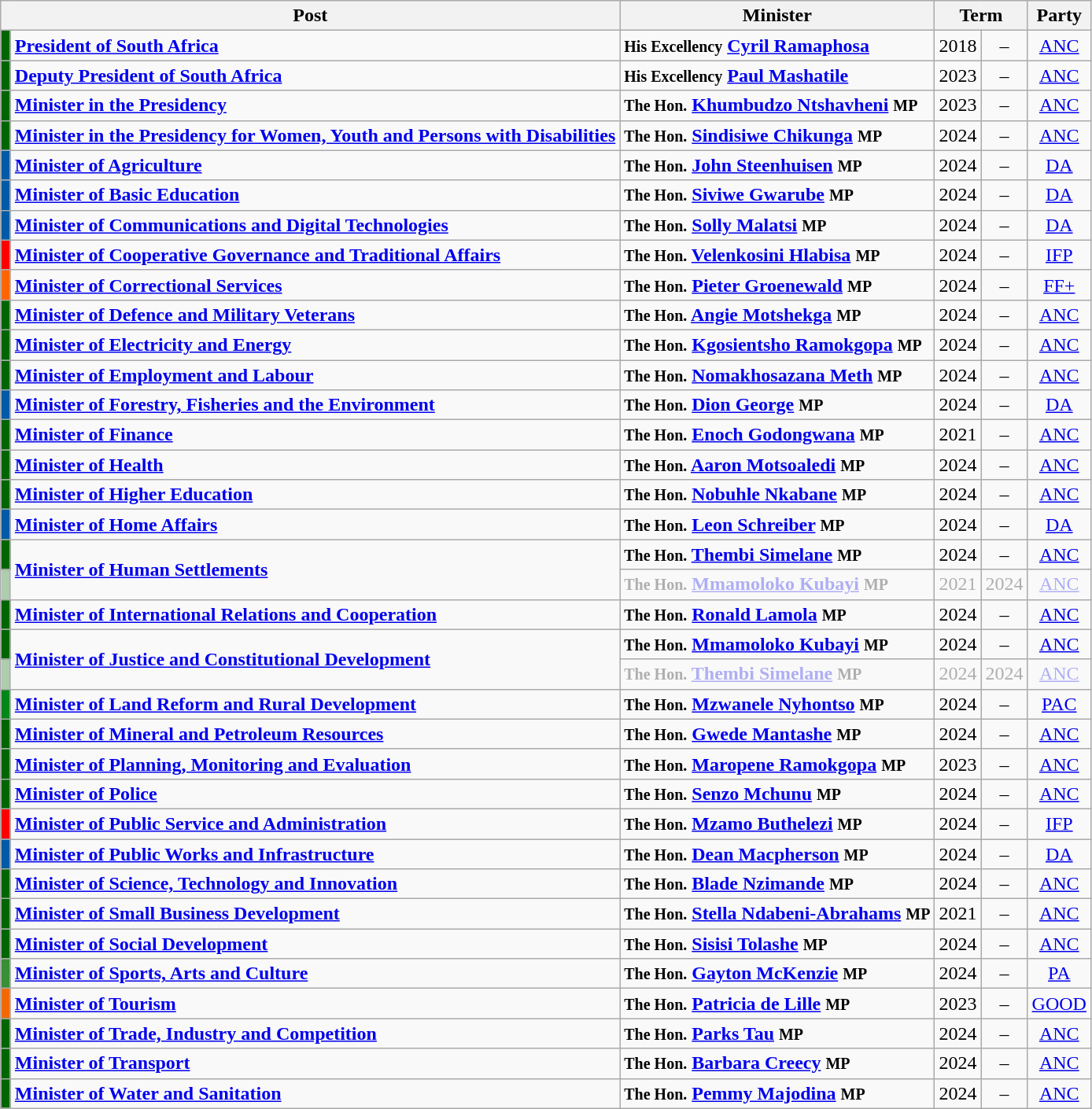<table class="wikitable">
<tr>
<th colspan=2>Post</th>
<th>Minister</th>
<th colspan=2>Term</th>
<th>Party</th>
</tr>
<tr>
<td style="width:1px;; background:#006600;"></td>
<td><strong><a href='#'>President of South Africa</a></strong></td>
<td><strong><small>His Excellency</small> <a href='#'>Cyril Ramaphosa</a></strong></td>
<td>2018</td>
<td align="center">–</td>
<td align="center"><a href='#'>ANC</a></td>
</tr>
<tr>
<td style="width:1px;; background:#006600;"></td>
<td><strong><a href='#'>Deputy President of South Africa</a></strong></td>
<td><strong><small>His Excellency</small> <a href='#'>Paul Mashatile</a></strong></td>
<td>2023</td>
<td align="center">–</td>
<td align="center"><a href='#'>ANC</a></td>
</tr>
<tr>
<td style="width:1px;; background:#006600;"></td>
<td><strong><a href='#'>Minister in the Presidency</a></strong></td>
<td><strong><small>The Hon.</small> <a href='#'>Khumbudzo Ntshavheni</a> <small>MP</small></strong></td>
<td>2023</td>
<td align="center">–</td>
<td align="center"><a href='#'>ANC</a></td>
</tr>
<tr>
<td style="width:1px;; background:#006600;"></td>
<td><strong><a href='#'>Minister in the Presidency for Women, Youth and Persons with Disabilities</a></strong></td>
<td><strong><small>The Hon.</small> <a href='#'>Sindisiwe Chikunga</a> <small>MP</small></strong></td>
<td>2024</td>
<td align="center">–</td>
<td align="center"><a href='#'>ANC</a></td>
</tr>
<tr>
<td style="width:1px;; background:#005BA6;"></td>
<td><strong><a href='#'>Minister of Agriculture</a></strong></td>
<td><strong><small>The Hon.</small> <a href='#'>John Steenhuisen</a> <small>MP</small></strong></td>
<td>2024</td>
<td align="center">–</td>
<td align="center"><a href='#'>DA</a></td>
</tr>
<tr>
<td style="width:1px;; background:#005BA6;"></td>
<td><strong><a href='#'>Minister of Basic Education</a></strong></td>
<td><strong><small>The Hon.</small> <a href='#'>Siviwe Gwarube</a> <small>MP</small></strong></td>
<td>2024</td>
<td align="center">–</td>
<td align="center"><a href='#'>DA</a></td>
</tr>
<tr>
<td style="width:1px;; background:#005BA6;"></td>
<td><strong><a href='#'>Minister of Communications and Digital Technologies</a></strong></td>
<td><strong><small>The Hon.</small> <a href='#'>Solly Malatsi</a> <small>MP</small></strong></td>
<td>2024</td>
<td align="center">–</td>
<td align="center"><a href='#'>DA</a></td>
</tr>
<tr>
<td style="width:1px;; background:#FF0000;"></td>
<td><strong><a href='#'>Minister of Cooperative Governance and Traditional Affairs</a></strong></td>
<td><strong><small>The Hon.</small> <a href='#'>Velenkosini Hlabisa</a> <small>MP</small></strong></td>
<td>2024</td>
<td align="center">–</td>
<td align="center"><a href='#'>IFP</a></td>
</tr>
<tr>
<td style="width:1px;; background:#FF6600;"></td>
<td><strong><a href='#'>Minister of Correctional Services</a></strong></td>
<td><strong><small>The Hon.</small> <a href='#'>Pieter Groenewald</a> <small>MP</small></strong></td>
<td>2024</td>
<td align="center">–</td>
<td align="center"><a href='#'>FF+</a></td>
</tr>
<tr>
<td style="width:1px;; background:#006600;"></td>
<td><strong><a href='#'>Minister of Defence and Military Veterans</a></strong></td>
<td><strong><small>The Hon.</small> <a href='#'>Angie Motshekga</a> <small>MP</small></strong></td>
<td>2024</td>
<td align="center">–</td>
<td align="center"><a href='#'>ANC</a></td>
</tr>
<tr>
<td style="width:1px;; background:#006600;"></td>
<td><strong><a href='#'>Minister of Electricity and Energy</a></strong></td>
<td><strong><small>The Hon.</small> <a href='#'>Kgosientsho Ramokgopa</a> <small>MP</small></strong></td>
<td>2024</td>
<td align="center">–</td>
<td align="center"><a href='#'>ANC</a></td>
</tr>
<tr>
<td style="width:1px;; background:#006600;"></td>
<td><strong><a href='#'>Minister of Employment and Labour</a></strong></td>
<td><strong><small>The Hon.</small> <a href='#'>Nomakhosazana Meth</a> <small>MP</small></strong></td>
<td>2024</td>
<td align="center">–</td>
<td align="center"><a href='#'>ANC</a></td>
</tr>
<tr>
<td style="width:1px;; background:#005BA6;"></td>
<td><strong><a href='#'>Minister of Forestry, Fisheries and the Environment</a></strong></td>
<td><strong><small>The Hon.</small> <a href='#'>Dion George</a> <small>MP</small></strong></td>
<td>2024</td>
<td align="center">–</td>
<td align="center"><a href='#'>DA</a></td>
</tr>
<tr>
<td style="width:1px;; background:#006600;"></td>
<td><strong><a href='#'>Minister of Finance</a></strong></td>
<td><strong><small>The Hon.</small> <a href='#'>Enoch Godongwana</a> <small>MP</small></strong></td>
<td>2021</td>
<td align="center">–</td>
<td align="center"><a href='#'>ANC</a></td>
</tr>
<tr>
<td style="width:1px;; background:#006600;"></td>
<td><strong><a href='#'>Minister of Health</a></strong></td>
<td><strong><small>The Hon.</small> <a href='#'>Aaron Motsoaledi</a> <small>MP</small></strong></td>
<td>2024</td>
<td align="center">–</td>
<td align="center"><a href='#'>ANC</a></td>
</tr>
<tr>
<td style="width:1px;; background:#006600;"></td>
<td><strong><a href='#'>Minister of Higher Education</a></strong></td>
<td><strong><small>The Hon.</small> <a href='#'>Nobuhle Nkabane</a> <small>MP</small></strong></td>
<td>2024</td>
<td align="center">–</td>
<td align="center"><a href='#'>ANC</a></td>
</tr>
<tr>
<td style="width:1px;; background:#005BA6;"></td>
<td><strong><a href='#'>Minister of Home Affairs</a></strong></td>
<td><strong><small>The Hon.</small> <a href='#'>Leon Schreiber</a> <small>MP</small></strong></td>
<td>2024</td>
<td align="center">–</td>
<td align="center"><a href='#'>DA</a></td>
</tr>
<tr>
<td style="width:1px;; background:#006600;"></td>
<td rowspan=2><strong><a href='#'>Minister of Human Settlements</a></strong></td>
<td><strong><small>The Hon.</small> <a href='#'>Thembi Simelane</a> <small>MP</small></strong></td>
<td>2024</td>
<td align="center">–</td>
<td align="center"><a href='#'>ANC</a></td>
</tr>
<tr style="opacity:.3;">
<td style="width:1px;; background:#006600;"></td>
<td><strong><small>The Hon.</small> <a href='#'>Mmamoloko Kubayi</a> <small>MP</small></strong></td>
<td>2021</td>
<td>2024</td>
<td align="center"><a href='#'>ANC</a></td>
</tr>
<tr>
<td style="width:1px;; background:#006600;"></td>
<td><strong><a href='#'>Minister of International Relations and Cooperation</a></strong></td>
<td><strong><small>The Hon.</small> <a href='#'>Ronald Lamola</a> <small>MP</small></strong></td>
<td>2024</td>
<td align="center">–</td>
<td align="center"><a href='#'>ANC</a></td>
</tr>
<tr>
<td style="width:1px;; background:#006600;"></td>
<td rowspan=2><strong><a href='#'>Minister of Justice and Constitutional Development</a></strong></td>
<td><strong><small>The Hon.</small> <a href='#'>Mmamoloko Kubayi</a> <small>MP</small></strong></td>
<td>2024</td>
<td align="center">–</td>
<td align="center"><a href='#'>ANC</a></td>
</tr>
<tr style="opacity:.3;">
<td style="width:1px;; background:#006600;"></td>
<td><strong><small>The Hon.</small> <a href='#'>Thembi Simelane</a> <small>MP</small></strong></td>
<td>2024</td>
<td>2024</td>
<td align="center"><a href='#'>ANC</a></td>
</tr>
<tr>
<td style="width:1px;; background:#008718;"></td>
<td><strong><a href='#'>Minister of Land Reform and Rural Development</a></strong></td>
<td><strong><small>The Hon.</small> <a href='#'>Mzwanele Nyhontso</a> <small>MP</small></strong></td>
<td>2024</td>
<td align="center">–</td>
<td align="center"><a href='#'>PAC</a></td>
</tr>
<tr>
<td style="width:1px;; background:#006600;"></td>
<td><strong><a href='#'>Minister of Mineral and Petroleum Resources</a></strong></td>
<td><strong><small>The Hon.</small> <a href='#'>Gwede Mantashe</a> <small>MP</small></strong></td>
<td>2024</td>
<td align="center">–</td>
<td align="center"><a href='#'>ANC</a></td>
</tr>
<tr>
<td style="width:1px;; background:#006600;"></td>
<td><strong><a href='#'>Minister of Planning, Monitoring and Evaluation</a></strong></td>
<td><strong><small>The Hon.</small> <a href='#'>Maropene Ramokgopa</a> <small>MP</small></strong></td>
<td>2023</td>
<td align="center">–</td>
<td align="center"><a href='#'>ANC</a></td>
</tr>
<tr>
<td style="width:1px;; background:#006600;"></td>
<td><strong><a href='#'>Minister of Police</a></strong></td>
<td><strong><small>The Hon.</small> <a href='#'>Senzo Mchunu</a> <small>MP</small></strong></td>
<td>2024</td>
<td align="center">–</td>
<td align="center"><a href='#'>ANC</a></td>
</tr>
<tr>
<td style="width:1px;; background:#FF0000;"></td>
<td><strong><a href='#'>Minister of Public Service and Administration</a></strong></td>
<td><strong><small>The Hon.</small> <a href='#'>Mzamo Buthelezi</a> <small>MP</small></strong></td>
<td>2024</td>
<td align="center">–</td>
<td align="center"><a href='#'>IFP</a></td>
</tr>
<tr>
<td style="width:1px;; background:#005BA6;"></td>
<td><strong><a href='#'>Minister of Public Works and Infrastructure</a></strong></td>
<td><strong><small>The Hon.</small> <a href='#'>Dean Macpherson</a> <small>MP</small></strong></td>
<td>2024</td>
<td align="center">–</td>
<td align="center"><a href='#'>DA</a></td>
</tr>
<tr>
<td style="width:1px;; background:#006600;"></td>
<td><strong><a href='#'>Minister of Science, Technology and Innovation</a></strong></td>
<td><strong><small>The Hon.</small> <a href='#'>Blade Nzimande</a> <small>MP</small></strong></td>
<td>2024</td>
<td align="center">–</td>
<td align="center"><a href='#'>ANC</a></td>
</tr>
<tr>
<td style="width:1px;; background:#006600;"></td>
<td><strong><a href='#'>Minister of Small Business Development</a></strong></td>
<td><strong><small>The Hon.</small> <a href='#'>Stella Ndabeni-Abrahams</a> <small>MP</small></strong></td>
<td>2021</td>
<td align="center">–</td>
<td align="center"><a href='#'>ANC</a></td>
</tr>
<tr>
<td style="width:1px;; background:#006600;"></td>
<td><strong><a href='#'>Minister of Social Development</a></strong></td>
<td><strong><small>The Hon.</small> <a href='#'>Sisisi Tolashe</a> <small>MP</small></strong></td>
<td>2024</td>
<td align="center">–</td>
<td align="center"><a href='#'>ANC</a></td>
</tr>
<tr>
<td style="width:1px;; background:#388F35;"></td>
<td><strong><a href='#'>Minister of Sports, Arts and Culture</a></strong></td>
<td><strong><small>The Hon.</small> <a href='#'>Gayton McKenzie</a> <small>MP</small></strong></td>
<td>2024</td>
<td align="center">–</td>
<td align="center"><a href='#'>PA</a></td>
</tr>
<tr>
<td style="width:1px;; background:#F36900;"></td>
<td><strong><a href='#'>Minister of Tourism</a></strong></td>
<td><strong><small>The Hon.</small> <a href='#'>Patricia de Lille</a> <small>MP</small></strong></td>
<td>2023</td>
<td align="center">–</td>
<td align="center"><a href='#'>GOOD</a></td>
</tr>
<tr>
<td style="width:1px;; background:#006600;"></td>
<td><strong><a href='#'>Minister of Trade, Industry and Competition</a></strong></td>
<td><strong><small>The Hon.</small> <a href='#'>Parks Tau</a> <small>MP</small></strong></td>
<td>2024</td>
<td align="center">–</td>
<td align="center"><a href='#'>ANC</a></td>
</tr>
<tr>
<td style="width:1px;; background:#006600;"></td>
<td><strong><a href='#'>Minister of Transport</a></strong></td>
<td><strong><small>The Hon.</small> <a href='#'>Barbara Creecy</a> <small>MP</small></strong></td>
<td>2024</td>
<td align="center">–</td>
<td align="center"><a href='#'>ANC</a></td>
</tr>
<tr>
<td style="width:1px;; background:#006600;"></td>
<td><strong><a href='#'>Minister of Water and Sanitation</a></strong></td>
<td><strong><small>The Hon.</small> <a href='#'>Pemmy Majodina</a> <small>MP</small></strong></td>
<td>2024</td>
<td align="center">–</td>
<td align="center"><a href='#'>ANC</a></td>
</tr>
</table>
